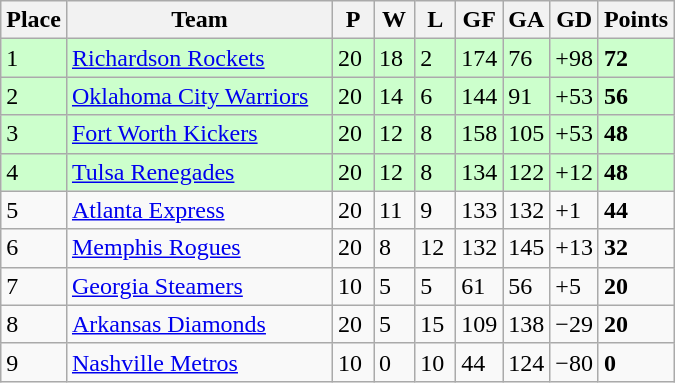<table class="wikitable">
<tr>
<th>Place</th>
<th width="170">Team</th>
<th width="20">P</th>
<th width="20">W</th>
<th width="20">L</th>
<th width="20">GF</th>
<th width="20">GA</th>
<th width="25">GD</th>
<th>Points</th>
</tr>
<tr bgcolor=#ccffcc>
<td>1</td>
<td><a href='#'>Richardson Rockets</a></td>
<td>20</td>
<td>18</td>
<td>2</td>
<td>174</td>
<td>76</td>
<td>+98</td>
<td><strong>72</strong></td>
</tr>
<tr bgcolor=#ccffcc>
<td>2</td>
<td><a href='#'>Oklahoma City Warriors</a></td>
<td>20</td>
<td>14</td>
<td>6</td>
<td>144</td>
<td>91</td>
<td>+53</td>
<td><strong>56</strong></td>
</tr>
<tr bgcolor=#ccffcc>
<td>3</td>
<td><a href='#'>Fort Worth Kickers</a></td>
<td>20</td>
<td>12</td>
<td>8</td>
<td>158</td>
<td>105</td>
<td>+53</td>
<td><strong>48</strong></td>
</tr>
<tr bgcolor=#ccffcc>
<td>4</td>
<td><a href='#'>Tulsa Renegades</a></td>
<td>20</td>
<td>12</td>
<td>8</td>
<td>134</td>
<td>122</td>
<td>+12</td>
<td><strong>48</strong></td>
</tr>
<tr>
<td>5</td>
<td><a href='#'>Atlanta Express</a></td>
<td>20</td>
<td>11</td>
<td>9</td>
<td>133</td>
<td>132</td>
<td>+1</td>
<td><strong>44</strong></td>
</tr>
<tr>
<td>6</td>
<td><a href='#'>Memphis Rogues</a></td>
<td>20</td>
<td>8</td>
<td>12</td>
<td>132</td>
<td>145</td>
<td>+13</td>
<td><strong>32</strong></td>
</tr>
<tr>
<td>7</td>
<td><a href='#'>Georgia Steamers</a></td>
<td>10</td>
<td>5</td>
<td>5</td>
<td>61</td>
<td>56</td>
<td>+5</td>
<td><strong>20</strong></td>
</tr>
<tr>
<td>8</td>
<td><a href='#'>Arkansas Diamonds</a></td>
<td>20</td>
<td>5</td>
<td>15</td>
<td>109</td>
<td>138</td>
<td>−29</td>
<td><strong>20</strong></td>
</tr>
<tr>
<td>9</td>
<td><a href='#'>Nashville Metros</a></td>
<td>10</td>
<td>0</td>
<td>10</td>
<td>44</td>
<td>124</td>
<td>−80</td>
<td><strong>0</strong></td>
</tr>
</table>
